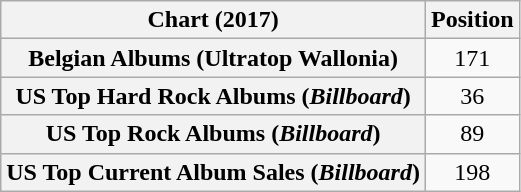<table class="wikitable sortable plainrowheaders" style="text-align:center">
<tr>
<th scope="col">Chart (2017)</th>
<th scope="col">Position</th>
</tr>
<tr>
<th scope="row">Belgian Albums (Ultratop Wallonia)</th>
<td>171</td>
</tr>
<tr>
<th scope="row">US Top Hard Rock Albums (<em>Billboard</em>)</th>
<td>36</td>
</tr>
<tr>
<th scope="row">US Top Rock Albums (<em>Billboard</em>)</th>
<td>89</td>
</tr>
<tr>
<th scope="row">US Top Current Album Sales (<em>Billboard</em>)</th>
<td>198</td>
</tr>
</table>
